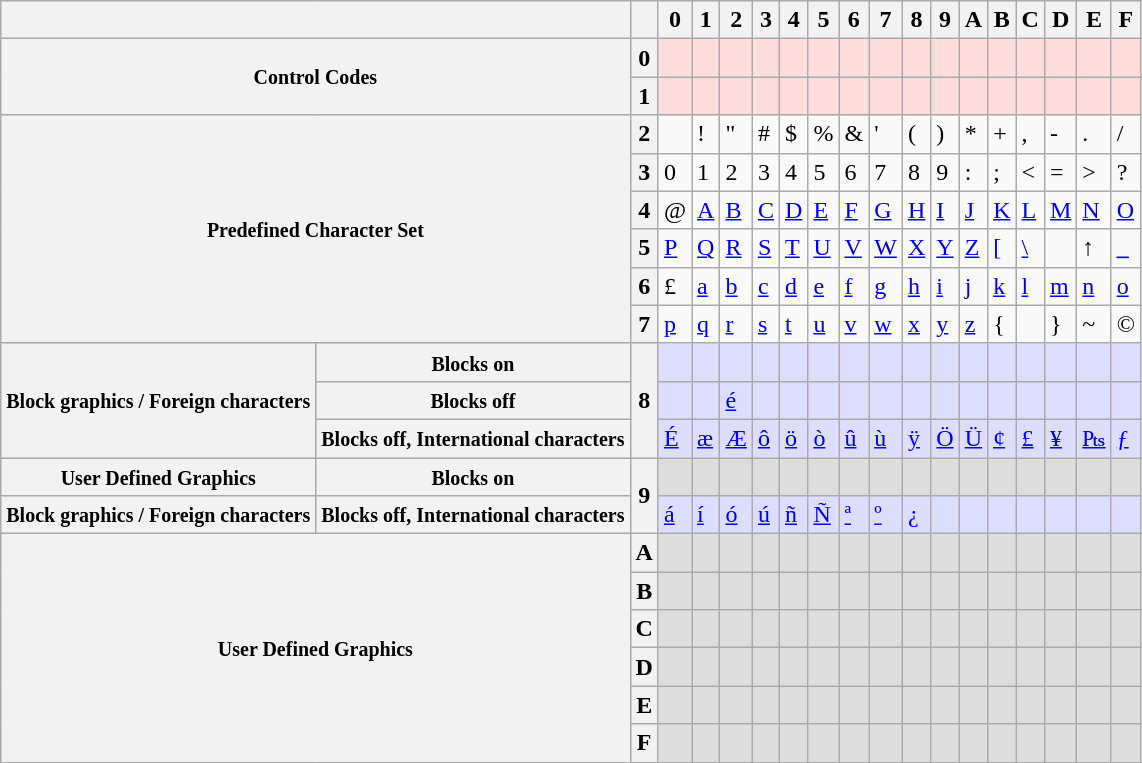<table class="wikitable">
<tr>
<th colspan="2"></th>
<th></th>
<th>0</th>
<th>1</th>
<th>2</th>
<th>3</th>
<th>4</th>
<th>5</th>
<th>6</th>
<th>7</th>
<th>8</th>
<th>9</th>
<th>A</th>
<th>B</th>
<th>C</th>
<th>D</th>
<th>E</th>
<th>F</th>
</tr>
<tr bgcolor="#ffdddd">
<th colspan="2" rowspan="2"><small>Control Codes</small></th>
<th>0</th>
<td></td>
<td></td>
<td></td>
<td></td>
<td></td>
<td></td>
<td></td>
<td></td>
<td></td>
<td></td>
<td></td>
<td></td>
<td></td>
<td></td>
<td></td>
<td></td>
</tr>
<tr bgcolor="#ffdddd">
<th>1</th>
<td></td>
<td></td>
<td></td>
<td></td>
<td></td>
<td></td>
<td></td>
<td></td>
<td></td>
<td></td>
<td></td>
<td></td>
<td></td>
<td></td>
<td></td>
<td></td>
</tr>
<tr>
<th colspan="2" rowspan="6"><small>Predefined Character Set</small></th>
<th>2</th>
<td></td>
<td>!</td>
<td>"</td>
<td>#</td>
<td>$</td>
<td>%</td>
<td>&</td>
<td>'</td>
<td>(</td>
<td>)</td>
<td>*</td>
<td>+</td>
<td>,</td>
<td>-</td>
<td>.</td>
<td>/</td>
</tr>
<tr>
<th>3</th>
<td>0</td>
<td>1</td>
<td>2</td>
<td>3</td>
<td>4</td>
<td>5</td>
<td>6</td>
<td>7</td>
<td>8</td>
<td>9</td>
<td>:</td>
<td>;</td>
<td><</td>
<td>=</td>
<td>></td>
<td>?</td>
</tr>
<tr>
<th>4</th>
<td>@</td>
<td><a href='#'>A</a></td>
<td><a href='#'>B</a></td>
<td><a href='#'>C</a></td>
<td><a href='#'>D</a></td>
<td><a href='#'>E</a></td>
<td><a href='#'>F</a></td>
<td><a href='#'>G</a></td>
<td><a href='#'>H</a></td>
<td><a href='#'>I</a></td>
<td><a href='#'>J</a></td>
<td><a href='#'>K</a></td>
<td><a href='#'>L</a></td>
<td><a href='#'>M</a></td>
<td><a href='#'>N</a></td>
<td><a href='#'>O</a></td>
</tr>
<tr>
<th>5</th>
<td><a href='#'>P</a></td>
<td><a href='#'>Q</a></td>
<td><a href='#'>R</a></td>
<td><a href='#'>S</a></td>
<td><a href='#'>T</a></td>
<td><a href='#'>U</a></td>
<td><a href='#'>V</a></td>
<td><a href='#'>W</a></td>
<td><a href='#'>X</a></td>
<td><a href='#'>Y</a></td>
<td><a href='#'>Z</a></td>
<td><a href='#'>[</a></td>
<td><a href='#'>\</a></td>
<td><a href='#'></a></td>
<td><strong>↑</strong></td>
<td><a href='#'>_</a></td>
</tr>
<tr>
<th>6</th>
<td>£</td>
<td><a href='#'>a</a></td>
<td><a href='#'>b</a></td>
<td><a href='#'>c</a></td>
<td><a href='#'>d</a></td>
<td><a href='#'>e</a></td>
<td><a href='#'>f</a></td>
<td><a href='#'>g</a></td>
<td><a href='#'>h</a></td>
<td><a href='#'>i</a></td>
<td><a href='#'>j</a></td>
<td><a href='#'>k</a></td>
<td><a href='#'>l</a></td>
<td><a href='#'>m</a></td>
<td><a href='#'>n</a></td>
<td><a href='#'>o</a></td>
</tr>
<tr>
<th>7</th>
<td><a href='#'>p</a></td>
<td><a href='#'>q</a></td>
<td><a href='#'>r</a></td>
<td><a href='#'>s</a></td>
<td><a href='#'>t</a></td>
<td><a href='#'>u</a></td>
<td><a href='#'>v</a></td>
<td><a href='#'>w</a></td>
<td><a href='#'>x</a></td>
<td><a href='#'>y</a></td>
<td><a href='#'>z</a></td>
<td>{</td>
<td></td>
<td>}</td>
<td>~</td>
<td>©</td>
</tr>
<tr bgcolor="#ddddff">
<th rowspan="3"><small>Block graphics / Foreign characters</small></th>
<th><small>Blocks on</small></th>
<th rowspan="3">8</th>
<td></td>
<td></td>
<td></td>
<td></td>
<td></td>
<td></td>
<td></td>
<td></td>
<td></td>
<td></td>
<td></td>
<td></td>
<td></td>
<td></td>
<td></td>
<td></td>
</tr>
<tr bgcolor="#ddddff">
<th><small>Blocks off</small></th>
<td></td>
<td></td>
<td><a href='#'>é</a></td>
<td></td>
<td></td>
<td></td>
<td></td>
<td></td>
<td></td>
<td></td>
<td></td>
<td></td>
<td></td>
<td></td>
<td></td>
<td></td>
</tr>
<tr bgcolor="#ddddff">
<th><small>Blocks off, International characters</small></th>
<td><a href='#'>É</a></td>
<td><a href='#'>æ</a></td>
<td><a href='#'>Æ</a></td>
<td><a href='#'>ô</a></td>
<td><a href='#'>ö</a></td>
<td><a href='#'>ò</a></td>
<td><a href='#'>û</a></td>
<td><a href='#'>ù</a></td>
<td><a href='#'>ÿ</a></td>
<td><a href='#'>Ö</a></td>
<td><a href='#'>Ü</a></td>
<td><a href='#'>¢</a></td>
<td><a href='#'>£</a></td>
<td><a href='#'>¥</a></td>
<td><a href='#'>₧</a></td>
<td><a href='#'>ƒ</a></td>
</tr>
<tr bgcolor="#dddddd">
<th><small>User Defined Graphics</small></th>
<th><small>Blocks on</small></th>
<th rowspan="2">9</th>
<td></td>
<td></td>
<td></td>
<td></td>
<td></td>
<td></td>
<td></td>
<td></td>
<td></td>
<td></td>
<td></td>
<td></td>
<td></td>
<td></td>
<td></td>
<td></td>
</tr>
<tr bgcolor="#ddddff">
<th><small>Block graphics / Foreign characters</small></th>
<th><small>Blocks off, International characters</small></th>
<td><a href='#'>á</a></td>
<td><a href='#'>í</a></td>
<td><a href='#'>ó</a></td>
<td><a href='#'>ú</a></td>
<td><a href='#'>ñ</a></td>
<td><a href='#'>Ñ</a></td>
<td><a href='#'>ª</a></td>
<td><a href='#'>º</a></td>
<td><a href='#'>¿</a></td>
<td></td>
<td></td>
<td></td>
<td></td>
<td></td>
<td></td>
<td></td>
</tr>
<tr bgcolor="#dddddd">
<th colspan="2" rowspan="6"><small>User Defined Graphics</small></th>
<th>A</th>
<td></td>
<td></td>
<td></td>
<td></td>
<td></td>
<td></td>
<td></td>
<td></td>
<td></td>
<td></td>
<td></td>
<td></td>
<td></td>
<td></td>
<td></td>
<td></td>
</tr>
<tr bgcolor="#dddddd">
<th>B</th>
<td></td>
<td></td>
<td></td>
<td></td>
<td></td>
<td></td>
<td></td>
<td></td>
<td></td>
<td></td>
<td></td>
<td></td>
<td></td>
<td></td>
<td></td>
<td></td>
</tr>
<tr bgcolor="#dddddd">
<th>C</th>
<td></td>
<td></td>
<td></td>
<td></td>
<td></td>
<td></td>
<td></td>
<td></td>
<td></td>
<td></td>
<td></td>
<td></td>
<td></td>
<td></td>
<td></td>
<td></td>
</tr>
<tr bgcolor="#dddddd">
<th>D</th>
<td></td>
<td></td>
<td></td>
<td></td>
<td></td>
<td></td>
<td></td>
<td></td>
<td></td>
<td></td>
<td></td>
<td></td>
<td></td>
<td></td>
<td></td>
<td></td>
</tr>
<tr bgcolor="#dddddd">
<th>E</th>
<td></td>
<td></td>
<td></td>
<td></td>
<td></td>
<td></td>
<td></td>
<td></td>
<td></td>
<td></td>
<td></td>
<td></td>
<td></td>
<td></td>
<td></td>
<td></td>
</tr>
<tr bgcolor="#dddddd">
<th>F</th>
<td></td>
<td></td>
<td></td>
<td></td>
<td></td>
<td></td>
<td></td>
<td></td>
<td></td>
<td></td>
<td></td>
<td></td>
<td></td>
<td></td>
<td></td>
<td></td>
</tr>
</table>
